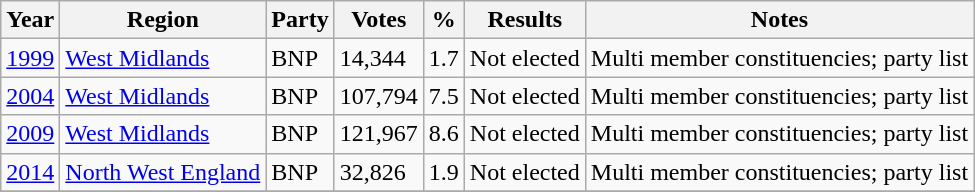<table class="wikitable">
<tr>
<th>Year</th>
<th>Region</th>
<th>Party</th>
<th>Votes</th>
<th>%</th>
<th>Results</th>
<th>Notes</th>
</tr>
<tr>
<td><a href='#'>1999</a></td>
<td><a href='#'>West Midlands</a></td>
<td>BNP</td>
<td>14,344</td>
<td>1.7</td>
<td>Not elected</td>
<td>Multi member constituencies; party list</td>
</tr>
<tr>
<td><a href='#'>2004</a></td>
<td><a href='#'>West Midlands</a></td>
<td>BNP</td>
<td>107,794</td>
<td>7.5</td>
<td>Not elected</td>
<td>Multi member constituencies; party list</td>
</tr>
<tr>
<td><a href='#'>2009</a></td>
<td><a href='#'>West Midlands</a></td>
<td>BNP</td>
<td>121,967</td>
<td>8.6</td>
<td>Not elected</td>
<td>Multi member constituencies; party list</td>
</tr>
<tr>
<td><a href='#'>2014</a></td>
<td><a href='#'>North West England</a></td>
<td>BNP</td>
<td>32,826</td>
<td>1.9</td>
<td>Not elected</td>
<td>Multi member constituencies; party list</td>
</tr>
<tr>
</tr>
</table>
